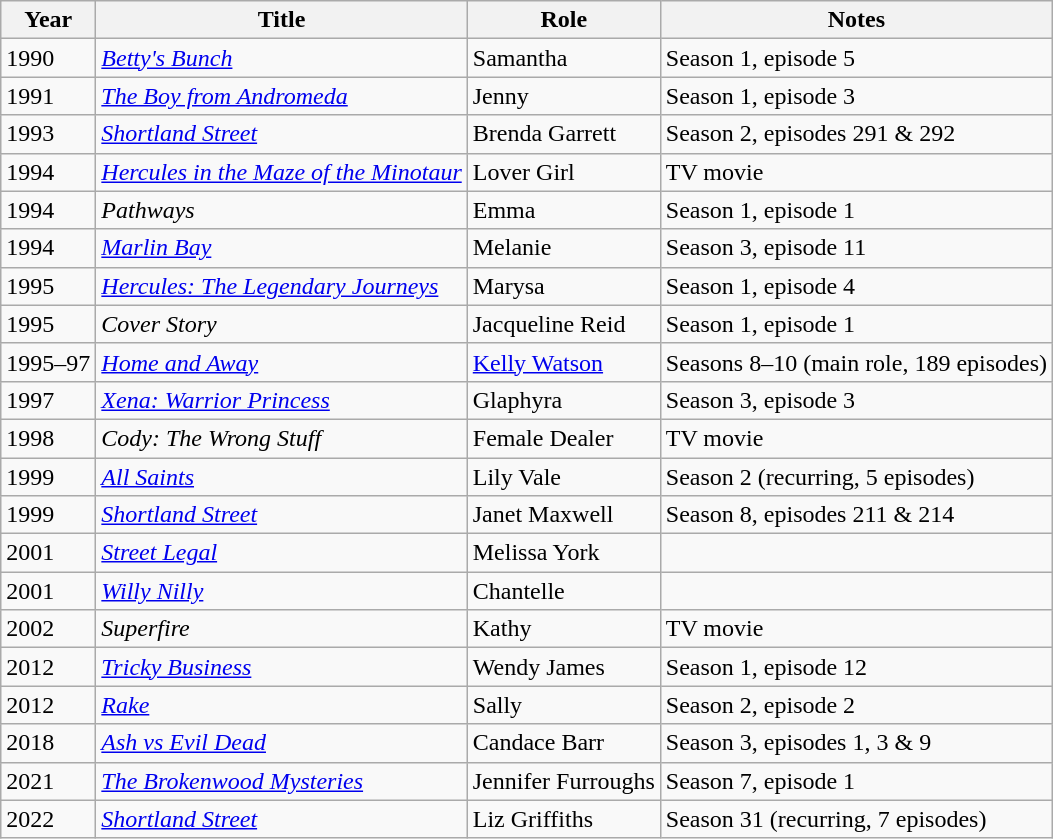<table class="wikitable sortable">
<tr>
<th>Year</th>
<th>Title</th>
<th>Role</th>
<th class="unsortable">Notes</th>
</tr>
<tr>
<td>1990</td>
<td><em><a href='#'>Betty's Bunch</a></em></td>
<td>Samantha</td>
<td>Season 1, episode 5</td>
</tr>
<tr>
<td>1991</td>
<td><em><a href='#'>The Boy from Andromeda</a></em></td>
<td>Jenny</td>
<td>Season 1, episode 3</td>
</tr>
<tr>
<td>1993</td>
<td><em><a href='#'>Shortland Street</a></em></td>
<td>Brenda Garrett</td>
<td>Season 2, episodes 291 & 292</td>
</tr>
<tr>
<td>1994</td>
<td><em><a href='#'>Hercules in the Maze of the Minotaur</a></em></td>
<td>Lover Girl</td>
<td>TV movie</td>
</tr>
<tr>
<td>1994</td>
<td><em>Pathways</em></td>
<td>Emma</td>
<td>Season 1, episode 1</td>
</tr>
<tr>
<td>1994</td>
<td><em><a href='#'>Marlin Bay</a></em></td>
<td>Melanie</td>
<td>Season 3, episode 11</td>
</tr>
<tr>
<td>1995</td>
<td><em><a href='#'>Hercules: The Legendary Journeys</a></em></td>
<td>Marysa</td>
<td>Season 1, episode 4</td>
</tr>
<tr>
<td>1995</td>
<td><em>Cover Story</em></td>
<td>Jacqueline Reid</td>
<td>Season 1, episode 1</td>
</tr>
<tr>
<td>1995–97</td>
<td><em><a href='#'>Home and Away</a></em></td>
<td><a href='#'>Kelly Watson</a></td>
<td>Seasons 8–10 (main role, 189 episodes)</td>
</tr>
<tr>
<td>1997</td>
<td><em><a href='#'>Xena: Warrior Princess</a></em></td>
<td>Glaphyra</td>
<td>Season 3, episode 3</td>
</tr>
<tr>
<td>1998</td>
<td><em>Cody: The Wrong Stuff</em></td>
<td>Female Dealer</td>
<td>TV movie</td>
</tr>
<tr>
<td>1999</td>
<td><em><a href='#'>All Saints</a></em></td>
<td>Lily Vale</td>
<td>Season 2 (recurring, 5 episodes)</td>
</tr>
<tr>
<td>1999</td>
<td><em><a href='#'>Shortland Street</a></em></td>
<td>Janet Maxwell</td>
<td>Season 8, episodes 211 & 214</td>
</tr>
<tr>
<td>2001</td>
<td><em><a href='#'>Street Legal</a></em></td>
<td>Melissa York</td>
<td></td>
</tr>
<tr>
<td>2001</td>
<td><em><a href='#'>Willy Nilly</a></em></td>
<td>Chantelle</td>
<td></td>
</tr>
<tr>
<td>2002</td>
<td><em>Superfire</em></td>
<td>Kathy</td>
<td>TV movie</td>
</tr>
<tr>
<td>2012</td>
<td><em><a href='#'>Tricky Business</a></em></td>
<td>Wendy James</td>
<td>Season 1, episode 12</td>
</tr>
<tr>
<td>2012</td>
<td><em><a href='#'>Rake</a></em></td>
<td>Sally</td>
<td>Season 2, episode 2</td>
</tr>
<tr>
<td>2018</td>
<td><em><a href='#'>Ash vs Evil Dead</a></em></td>
<td>Candace Barr</td>
<td>Season 3, episodes 1, 3 & 9</td>
</tr>
<tr>
<td>2021</td>
<td><em><a href='#'>The Brokenwood Mysteries</a></em></td>
<td>Jennifer Furroughs</td>
<td>Season 7, episode 1</td>
</tr>
<tr>
<td>2022</td>
<td><em><a href='#'>Shortland Street</a></em></td>
<td>Liz Griffiths</td>
<td>Season 31 (recurring, 7 episodes)</td>
</tr>
</table>
